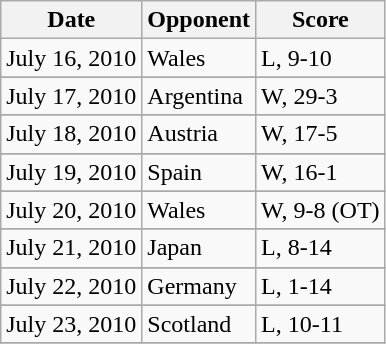<table class="wikitable" border="1" "align=center">
<tr>
<th>Date</th>
<th>Opponent</th>
<th>Score</th>
</tr>
<tr>
<td>July 16, 2010</td>
<td>Wales</td>
<td>L, 9-10</td>
</tr>
<tr>
</tr>
<tr>
<td>July 17, 2010</td>
<td>Argentina</td>
<td>W, 29-3</td>
</tr>
<tr>
</tr>
<tr>
<td>July 18, 2010</td>
<td>Austria</td>
<td>W, 17-5</td>
</tr>
<tr>
</tr>
<tr>
<td>July 19, 2010</td>
<td>Spain</td>
<td>W, 16-1</td>
</tr>
<tr>
</tr>
<tr>
<td>July 20, 2010</td>
<td>Wales</td>
<td>W, 9-8 (OT)</td>
</tr>
<tr>
</tr>
<tr>
<td>July 21, 2010</td>
<td>Japan</td>
<td>L, 8-14</td>
</tr>
<tr>
</tr>
<tr>
<td>July 22, 2010</td>
<td>Germany</td>
<td>L, 1-14</td>
</tr>
<tr>
</tr>
<tr>
<td>July 23, 2010</td>
<td>Scotland</td>
<td>L, 10-11</td>
</tr>
<tr>
</tr>
</table>
